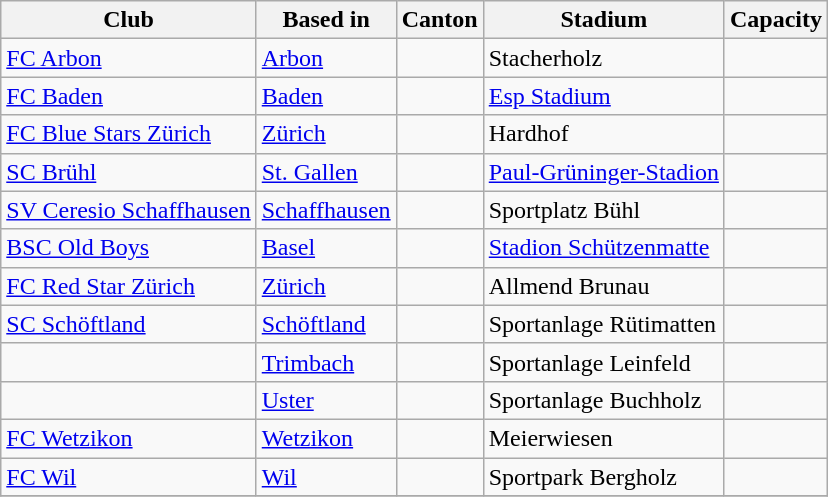<table class="wikitable">
<tr>
<th>Club</th>
<th>Based in</th>
<th>Canton</th>
<th>Stadium</th>
<th>Capacity</th>
</tr>
<tr>
<td><a href='#'>FC Arbon</a></td>
<td><a href='#'>Arbon</a></td>
<td></td>
<td>Stacherholz</td>
<td></td>
</tr>
<tr>
<td><a href='#'>FC Baden</a></td>
<td><a href='#'>Baden</a></td>
<td></td>
<td><a href='#'>Esp Stadium</a></td>
<td></td>
</tr>
<tr>
<td><a href='#'>FC Blue Stars Zürich</a></td>
<td><a href='#'>Zürich</a></td>
<td></td>
<td>Hardhof</td>
<td></td>
</tr>
<tr>
<td><a href='#'>SC Brühl</a></td>
<td><a href='#'>St. Gallen</a></td>
<td></td>
<td><a href='#'>Paul-Grüninger-Stadion</a></td>
<td></td>
</tr>
<tr>
<td><a href='#'>SV Ceresio Schaffhausen</a></td>
<td><a href='#'>Schaffhausen</a></td>
<td></td>
<td>Sportplatz Bühl</td>
<td></td>
</tr>
<tr>
<td><a href='#'>BSC Old Boys</a></td>
<td><a href='#'>Basel</a></td>
<td></td>
<td><a href='#'>Stadion Schützenmatte</a></td>
<td></td>
</tr>
<tr>
<td><a href='#'>FC Red Star Zürich</a></td>
<td><a href='#'>Zürich</a></td>
<td></td>
<td>Allmend Brunau</td>
<td></td>
</tr>
<tr>
<td><a href='#'>SC Schöftland</a></td>
<td><a href='#'>Schöftland</a></td>
<td></td>
<td>Sportanlage Rütimatten</td>
<td></td>
</tr>
<tr>
<td></td>
<td><a href='#'>Trimbach</a></td>
<td></td>
<td>Sportanlage Leinfeld</td>
<td></td>
</tr>
<tr>
<td></td>
<td><a href='#'>Uster</a></td>
<td></td>
<td>Sportanlage Buchholz</td>
<td></td>
</tr>
<tr>
<td><a href='#'>FC Wetzikon</a></td>
<td><a href='#'>Wetzikon</a></td>
<td></td>
<td>Meierwiesen</td>
<td></td>
</tr>
<tr>
<td><a href='#'>FC Wil</a></td>
<td><a href='#'>Wil</a></td>
<td></td>
<td>Sportpark Bergholz</td>
<td></td>
</tr>
<tr>
</tr>
</table>
